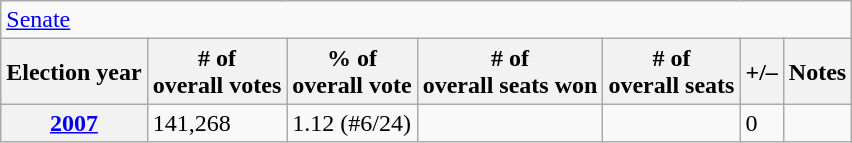<table class=wikitable>
<tr>
<td colspan=7><a href='#'>Senate</a></td>
</tr>
<tr>
<th>Election year</th>
<th># of<br>overall votes</th>
<th>% of<br>overall vote</th>
<th># of<br>overall seats won</th>
<th># of<br>overall seats</th>
<th>+/–</th>
<th>Notes</th>
</tr>
<tr>
<th><a href='#'>2007</a></th>
<td>141,268</td>
<td>1.12 (#6/24)</td>
<td></td>
<td></td>
<td> 0</td>
</tr>
</table>
